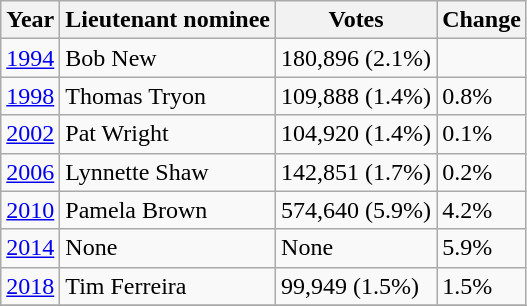<table class="wikitable">
<tr>
<th>Year</th>
<th>Lieutenant nominee</th>
<th>Votes</th>
<th>Change</th>
</tr>
<tr>
<td><a href='#'>1994</a></td>
<td>Bob New</td>
<td>180,896 (2.1%)</td>
<td></td>
</tr>
<tr>
<td><a href='#'>1998</a></td>
<td>Thomas Tryon</td>
<td>109,888 (1.4%)</td>
<td> 0.8%</td>
</tr>
<tr>
<td><a href='#'>2002</a></td>
<td>Pat Wright</td>
<td>104,920 (1.4%)</td>
<td> 0.1%</td>
</tr>
<tr>
<td><a href='#'>2006</a></td>
<td>Lynnette Shaw</td>
<td>142,851 (1.7%)</td>
<td> 0.2%</td>
</tr>
<tr>
<td><a href='#'>2010</a></td>
<td>Pamela Brown</td>
<td>574,640 (5.9%)</td>
<td> 4.2%</td>
</tr>
<tr>
<td><a href='#'>2014</a></td>
<td>None</td>
<td>None</td>
<td> 5.9%</td>
</tr>
<tr>
<td><a href='#'>2018</a></td>
<td>Tim Ferreira</td>
<td>99,949 (1.5%)</td>
<td> 1.5%</td>
</tr>
<tr>
</tr>
</table>
